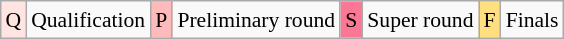<table class="wikitable" style="margin:0.5em auto; font-size:90%; line-height:1.25em; text-align:center;">
<tr>
<td bgcolor="#FFE4E1" align=center>Q</td>
<td>Qualification</td>
<td bgcolor="#FFBBBB" align=center>P</td>
<td>Preliminary round</td>
<td bgcolor="#FA7894" align=center>S</td>
<td>Super round</td>
<td bgcolor="#FFDF80" align=center>F</td>
<td>Finals</td>
</tr>
</table>
